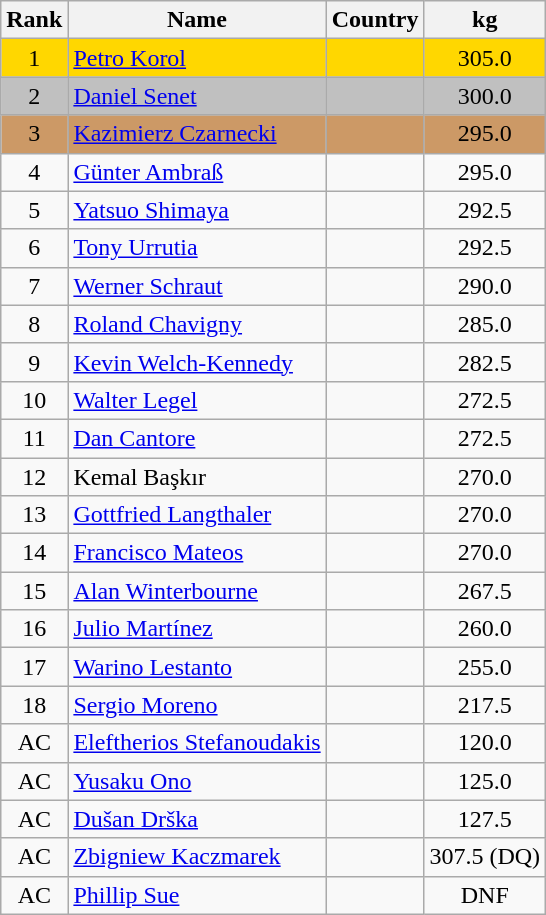<table class="wikitable sortable" style="text-align:center">
<tr>
<th>Rank</th>
<th>Name</th>
<th>Country</th>
<th>kg</th>
</tr>
<tr bgcolor=gold>
<td>1</td>
<td align="left"><a href='#'>Petro Korol</a></td>
<td align="left"></td>
<td>305.0</td>
</tr>
<tr bgcolor=silver>
<td>2</td>
<td align="left"><a href='#'>Daniel Senet</a></td>
<td align="left"></td>
<td>300.0</td>
</tr>
<tr bgcolor=#CC9966>
<td>3</td>
<td align="left"><a href='#'>Kazimierz Czarnecki</a></td>
<td align="left"></td>
<td>295.0</td>
</tr>
<tr>
<td>4</td>
<td align="left"><a href='#'>Günter Ambraß</a></td>
<td align="left"></td>
<td>295.0</td>
</tr>
<tr>
<td>5</td>
<td align="left"><a href='#'>Yatsuo Shimaya</a></td>
<td align="left"></td>
<td>292.5</td>
</tr>
<tr>
<td>6</td>
<td align="left"><a href='#'>Tony Urrutia</a></td>
<td align="left"></td>
<td>292.5</td>
</tr>
<tr>
<td>7</td>
<td align="left"><a href='#'>Werner Schraut</a></td>
<td align="left"></td>
<td>290.0</td>
</tr>
<tr>
<td>8</td>
<td align="left"><a href='#'>Roland Chavigny</a></td>
<td align="left"></td>
<td>285.0</td>
</tr>
<tr>
<td>9</td>
<td align="left"><a href='#'>Kevin Welch-Kennedy</a></td>
<td align="left"></td>
<td>282.5</td>
</tr>
<tr>
<td>10</td>
<td align="left"><a href='#'>Walter Legel</a></td>
<td align="left"></td>
<td>272.5</td>
</tr>
<tr>
<td>11</td>
<td align="left"><a href='#'>Dan Cantore</a></td>
<td align="left"></td>
<td>272.5</td>
</tr>
<tr>
<td>12</td>
<td align="left">Kemal Başkır</td>
<td align="left"></td>
<td>270.0</td>
</tr>
<tr>
<td>13</td>
<td align="left"><a href='#'>Gottfried Langthaler</a></td>
<td align="left"></td>
<td>270.0</td>
</tr>
<tr>
<td>14</td>
<td align="left"><a href='#'>Francisco Mateos</a></td>
<td align="left"></td>
<td>270.0</td>
</tr>
<tr>
<td>15</td>
<td align="left"><a href='#'>Alan Winterbourne</a></td>
<td align="left"></td>
<td>267.5</td>
</tr>
<tr>
<td>16</td>
<td align="left"><a href='#'>Julio Martínez</a></td>
<td align="left"></td>
<td>260.0</td>
</tr>
<tr>
<td>17</td>
<td align="left"><a href='#'>Warino Lestanto</a></td>
<td align="left"></td>
<td>255.0</td>
</tr>
<tr>
<td>18</td>
<td align="left"><a href='#'>Sergio Moreno</a></td>
<td align="left"></td>
<td>217.5</td>
</tr>
<tr>
<td>AC</td>
<td align="left"><a href='#'>Eleftherios Stefanoudakis</a></td>
<td align="left"></td>
<td>120.0</td>
</tr>
<tr>
<td>AC</td>
<td align="left"><a href='#'>Yusaku Ono</a></td>
<td align="left"></td>
<td>125.0</td>
</tr>
<tr>
<td>AC</td>
<td align="left"><a href='#'>Dušan Drška</a></td>
<td align="left"></td>
<td>127.5</td>
</tr>
<tr>
<td>AC</td>
<td align="left"><a href='#'>Zbigniew Kaczmarek</a></td>
<td align="left"></td>
<td>307.5 (DQ)</td>
</tr>
<tr>
<td>AC</td>
<td align="left"><a href='#'>Phillip Sue</a></td>
<td align="left"></td>
<td>DNF</td>
</tr>
</table>
